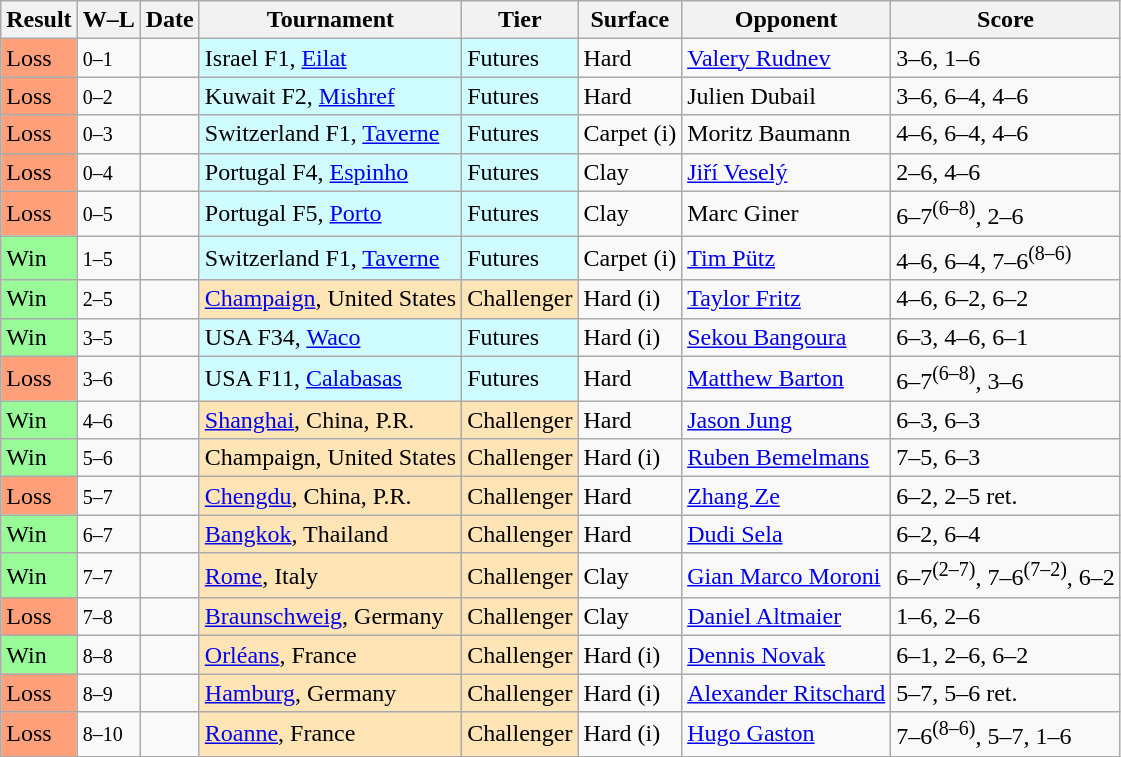<table class="sortable wikitable nowrap">
<tr>
<th>Result</th>
<th class="unsortable">W–L</th>
<th>Date</th>
<th>Tournament</th>
<th>Tier</th>
<th>Surface</th>
<th>Opponent</th>
<th class="unsortable">Score</th>
</tr>
<tr>
<td bgcolor=ffa07a>Loss</td>
<td><small>0–1</small></td>
<td></td>
<td style="background:#cffcff;">Israel F1, <a href='#'>Eilat</a></td>
<td style="background:#cffcff;">Futures</td>
<td>Hard</td>
<td> <a href='#'>Valery Rudnev</a></td>
<td>3–6, 1–6</td>
</tr>
<tr>
<td bgcolor=ffa07a>Loss</td>
<td><small>0–2</small></td>
<td></td>
<td style="background:#cffcff;">Kuwait F2, <a href='#'>Mishref</a></td>
<td style="background:#cffcff;">Futures</td>
<td>Hard</td>
<td> Julien Dubail</td>
<td>3–6, 6–4, 4–6</td>
</tr>
<tr>
<td bgcolor=ffa07a>Loss</td>
<td><small>0–3</small></td>
<td></td>
<td style="background:#cffcff;">Switzerland F1, <a href='#'>Taverne</a></td>
<td style="background:#cffcff;">Futures</td>
<td>Carpet (i)</td>
<td> Moritz Baumann</td>
<td>4–6, 6–4, 4–6</td>
</tr>
<tr>
<td bgcolor=ffa07a>Loss</td>
<td><small>0–4</small></td>
<td></td>
<td style="background:#cffcff;">Portugal F4, <a href='#'>Espinho</a></td>
<td style="background:#cffcff;">Futures</td>
<td>Clay</td>
<td> <a href='#'>Jiří Veselý</a></td>
<td>2–6, 4–6</td>
</tr>
<tr>
<td bgcolor=ffa07a>Loss</td>
<td><small>0–5</small></td>
<td></td>
<td style="background:#cffcff;">Portugal F5, <a href='#'>Porto</a></td>
<td style="background:#cffcff;">Futures</td>
<td>Clay</td>
<td> Marc Giner</td>
<td>6–7<sup>(6–8)</sup>, 2–6</td>
</tr>
<tr>
<td bgcolor=98fb98>Win</td>
<td><small>1–5</small></td>
<td></td>
<td style="background:#cffcff;">Switzerland F1, <a href='#'>Taverne</a></td>
<td style="background:#cffcff;">Futures</td>
<td>Carpet (i)</td>
<td> <a href='#'>Tim Pütz</a></td>
<td>4–6, 6–4, 7–6<sup>(8–6)</sup></td>
</tr>
<tr>
<td bgcolor=98fb98>Win</td>
<td><small>2–5</small></td>
<td><a href='#'></a></td>
<td style="background:moccasin;"><a href='#'>Champaign</a>, United States</td>
<td style="background:moccasin;">Challenger</td>
<td>Hard (i)</td>
<td> <a href='#'>Taylor Fritz</a></td>
<td>4–6, 6–2, 6–2</td>
</tr>
<tr>
<td bgcolor=98fb98>Win</td>
<td><small>3–5</small></td>
<td></td>
<td style="background:#cffcff;">USA F34, <a href='#'>Waco</a></td>
<td style="background:#cffcff;">Futures</td>
<td>Hard (i)</td>
<td> <a href='#'>Sekou Bangoura</a></td>
<td>6–3, 4–6, 6–1</td>
</tr>
<tr>
<td bgcolor=ffa07a>Loss</td>
<td><small>3–6</small></td>
<td></td>
<td style="background:#cffcff;">USA F11, <a href='#'>Calabasas</a></td>
<td style="background:#cffcff;">Futures</td>
<td>Hard</td>
<td> <a href='#'>Matthew Barton</a></td>
<td>6–7<sup>(6–8)</sup>, 3–6</td>
</tr>
<tr>
<td bgcolor=98fb98>Win</td>
<td><small>4–6</small></td>
<td><a href='#'></a></td>
<td style="background:moccasin;"><a href='#'>Shanghai</a>, China, P.R.</td>
<td style="background:moccasin;">Challenger</td>
<td>Hard</td>
<td> <a href='#'>Jason Jung</a></td>
<td>6–3, 6–3</td>
</tr>
<tr>
<td bgcolor=98fb98>Win</td>
<td><small>5–6</small></td>
<td><a href='#'></a></td>
<td style="background:moccasin;">Champaign, United States </td>
<td style="background:moccasin;">Challenger</td>
<td>Hard (i)</td>
<td> <a href='#'>Ruben Bemelmans</a></td>
<td>7–5, 6–3</td>
</tr>
<tr>
<td bgcolor=FFA07A>Loss</td>
<td><small>5–7</small></td>
<td><a href='#'></a></td>
<td style="background:moccasin;"><a href='#'>Chengdu</a>, China, P.R.</td>
<td style="background:moccasin;">Challenger</td>
<td>Hard</td>
<td> <a href='#'>Zhang Ze</a></td>
<td>6–2, 2–5 ret.</td>
</tr>
<tr>
<td bgcolor=98fb98>Win</td>
<td><small>6–7</small></td>
<td><a href='#'></a></td>
<td style="background:moccasin;"><a href='#'>Bangkok</a>, Thailand</td>
<td style="background:moccasin;">Challenger</td>
<td>Hard</td>
<td> <a href='#'>Dudi Sela</a></td>
<td>6–2, 6–4</td>
</tr>
<tr>
<td bgcolor=98fb98>Win</td>
<td><small>7–7</small></td>
<td><a href='#'></a></td>
<td style="background:moccasin;"><a href='#'>Rome</a>, Italy</td>
<td style="background:moccasin;">Challenger</td>
<td>Clay</td>
<td> <a href='#'>Gian Marco Moroni</a></td>
<td>6–7<sup>(2–7)</sup>, 7–6<sup>(7–2)</sup>, 6–2</td>
</tr>
<tr>
<td bgcolor=FFA07A>Loss</td>
<td><small>7–8</small></td>
<td><a href='#'></a></td>
<td style="background:moccasin;"><a href='#'>Braunschweig</a>, Germany</td>
<td style="background:moccasin;">Challenger</td>
<td>Clay</td>
<td> <a href='#'>Daniel Altmaier</a></td>
<td>1–6, 2–6</td>
</tr>
<tr>
<td bgcolor=98fb98>Win</td>
<td><small>8–8</small></td>
<td><a href='#'></a></td>
<td style="background:moccasin;"><a href='#'>Orléans</a>, France</td>
<td style="background:moccasin;">Challenger</td>
<td>Hard (i)</td>
<td> <a href='#'>Dennis Novak</a></td>
<td>6–1, 2–6, 6–2</td>
</tr>
<tr>
<td bgcolor=FFA07A>Loss</td>
<td><small>8–9</small></td>
<td><a href='#'></a></td>
<td style="background:moccasin;"><a href='#'>Hamburg</a>, Germany</td>
<td style="background:moccasin;">Challenger</td>
<td>Hard (i)</td>
<td> <a href='#'>Alexander Ritschard</a></td>
<td>5–7, 5–6 ret.</td>
</tr>
<tr>
<td bgcolor=FFA07A>Loss</td>
<td><small>8–10</small></td>
<td><a href='#'></a></td>
<td style="background:moccasin;"><a href='#'>Roanne</a>, France</td>
<td style="background:moccasin;">Challenger</td>
<td>Hard (i)</td>
<td> <a href='#'>Hugo Gaston</a></td>
<td>7–6<sup>(8–6)</sup>, 5–7, 1–6</td>
</tr>
</table>
